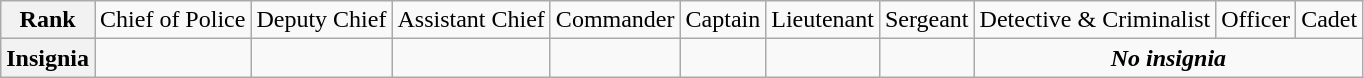<table class="wikitable">
<tr style="text-align:center;">
<th>Rank</th>
<td>Chief of Police</td>
<td>Deputy Chief</td>
<td>Assistant Chief</td>
<td>Commander</td>
<td>Captain</td>
<td>Lieutenant</td>
<td>Sergeant</td>
<td>Detective & Criminalist</td>
<td>Officer</td>
<td>Cadet</td>
</tr>
<tr style="text-align:center;">
<th>Insignia</th>
<td></td>
<td></td>
<td></td>
<td></td>
<td></td>
<td></td>
<td></td>
<td colspan=3><strong><em>No insignia</em></strong></td>
</tr>
</table>
